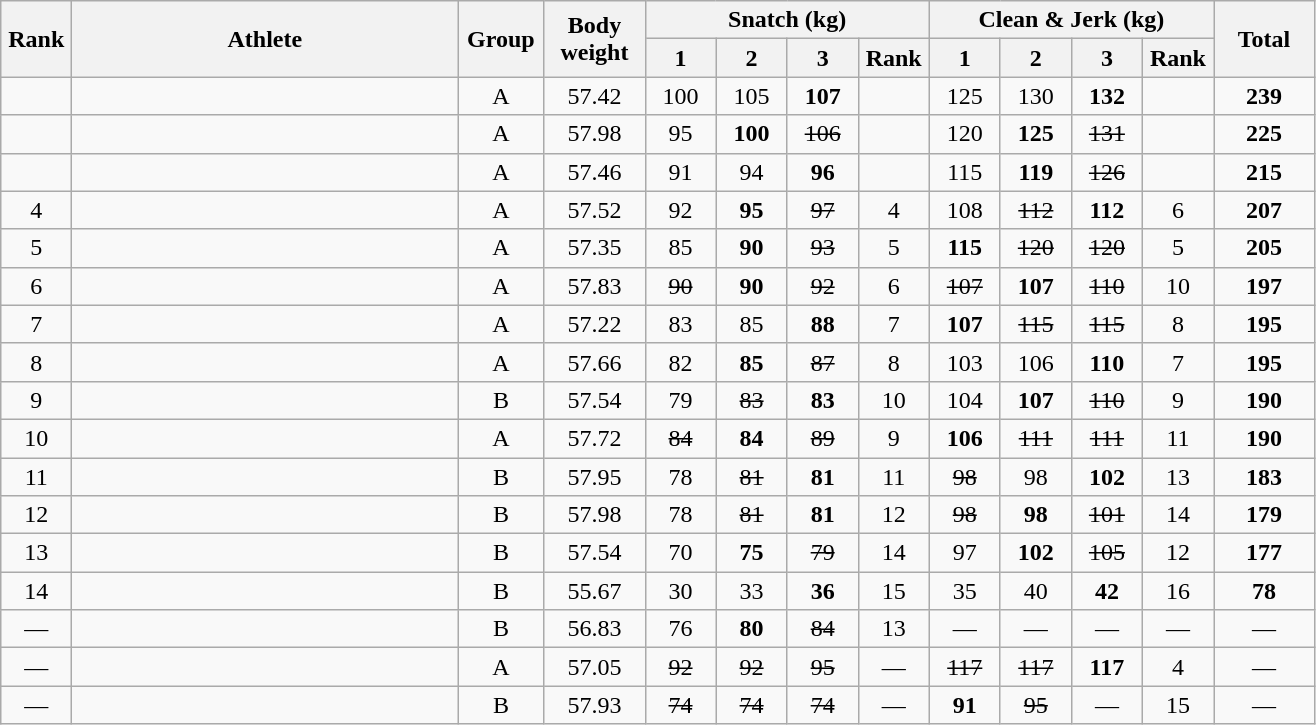<table class = "wikitable" style="text-align:center;">
<tr>
<th rowspan=2 width=40>Rank</th>
<th rowspan=2 width=250>Athlete</th>
<th rowspan=2 width=50>Group</th>
<th rowspan=2 width=60>Body weight</th>
<th colspan=4>Snatch (kg)</th>
<th colspan=4>Clean & Jerk (kg)</th>
<th rowspan=2 width=60>Total</th>
</tr>
<tr>
<th width=40>1</th>
<th width=40>2</th>
<th width=40>3</th>
<th width=40>Rank</th>
<th width=40>1</th>
<th width=40>2</th>
<th width=40>3</th>
<th width=40>Rank</th>
</tr>
<tr>
<td></td>
<td align=left></td>
<td>A</td>
<td>57.42</td>
<td>100</td>
<td>105</td>
<td><strong>107</strong></td>
<td></td>
<td>125</td>
<td>130</td>
<td><strong>132</strong></td>
<td></td>
<td><strong>239</strong></td>
</tr>
<tr>
<td></td>
<td align=left></td>
<td>A</td>
<td>57.98</td>
<td>95</td>
<td><strong>100</strong></td>
<td><s>106 </s></td>
<td></td>
<td>120</td>
<td><strong>125</strong></td>
<td><s>131 </s></td>
<td></td>
<td><strong>225</strong></td>
</tr>
<tr>
<td></td>
<td align=left></td>
<td>A</td>
<td>57.46</td>
<td>91</td>
<td>94</td>
<td><strong>96</strong></td>
<td></td>
<td>115</td>
<td><strong>119</strong></td>
<td><s>126 </s></td>
<td></td>
<td><strong>215</strong></td>
</tr>
<tr>
<td>4</td>
<td align=left></td>
<td>A</td>
<td>57.52</td>
<td>92</td>
<td><strong>95</strong></td>
<td><s>97 </s></td>
<td>4</td>
<td>108</td>
<td><s>112 </s></td>
<td><strong>112</strong></td>
<td>6</td>
<td><strong>207</strong></td>
</tr>
<tr>
<td>5</td>
<td align=left></td>
<td>A</td>
<td>57.35</td>
<td>85</td>
<td><strong>90</strong></td>
<td><s>93 </s></td>
<td>5</td>
<td><strong>115</strong></td>
<td><s>120 </s></td>
<td><s>120 </s></td>
<td>5</td>
<td><strong>205</strong></td>
</tr>
<tr>
<td>6</td>
<td align=left></td>
<td>A</td>
<td>57.83</td>
<td><s>90 </s></td>
<td><strong>90</strong></td>
<td><s>92 </s></td>
<td>6</td>
<td><s>107 </s></td>
<td><strong>107</strong></td>
<td><s>110 </s></td>
<td>10</td>
<td><strong>197</strong></td>
</tr>
<tr>
<td>7</td>
<td align=left></td>
<td>A</td>
<td>57.22</td>
<td>83</td>
<td>85</td>
<td><strong>88</strong></td>
<td>7</td>
<td><strong>107</strong></td>
<td><s>115 </s></td>
<td><s>115 </s></td>
<td>8</td>
<td><strong>195</strong></td>
</tr>
<tr>
<td>8</td>
<td align=left></td>
<td>A</td>
<td>57.66</td>
<td>82</td>
<td><strong>85</strong></td>
<td><s>87 </s></td>
<td>8</td>
<td>103</td>
<td>106</td>
<td><strong>110</strong></td>
<td>7</td>
<td><strong>195</strong></td>
</tr>
<tr>
<td>9</td>
<td align=left></td>
<td>B</td>
<td>57.54</td>
<td>79</td>
<td><s>83 </s></td>
<td><strong>83</strong></td>
<td>10</td>
<td>104</td>
<td><strong>107</strong></td>
<td><s>110 </s></td>
<td>9</td>
<td><strong>190</strong></td>
</tr>
<tr>
<td>10</td>
<td align=left></td>
<td>A</td>
<td>57.72</td>
<td><s>84 </s></td>
<td><strong>84</strong></td>
<td><s>89 </s></td>
<td>9</td>
<td><strong>106</strong></td>
<td><s>111 </s></td>
<td><s>111 </s></td>
<td>11</td>
<td><strong>190</strong></td>
</tr>
<tr>
<td>11</td>
<td align=left></td>
<td>B</td>
<td>57.95</td>
<td>78</td>
<td><s>81 </s></td>
<td><strong>81</strong></td>
<td>11</td>
<td><s>98 </s></td>
<td>98</td>
<td><strong>102</strong></td>
<td>13</td>
<td><strong>183</strong></td>
</tr>
<tr>
<td>12</td>
<td align=left></td>
<td>B</td>
<td>57.98</td>
<td>78</td>
<td><s>81 </s></td>
<td><strong>81</strong></td>
<td>12</td>
<td><s>98 </s></td>
<td><strong>98</strong></td>
<td><s>101 </s></td>
<td>14</td>
<td><strong>179</strong></td>
</tr>
<tr>
<td>13</td>
<td align=left></td>
<td>B</td>
<td>57.54</td>
<td>70</td>
<td><strong>75</strong></td>
<td><s>79 </s></td>
<td>14</td>
<td>97</td>
<td><strong>102</strong></td>
<td><s>105 </s></td>
<td>12</td>
<td><strong>177</strong></td>
</tr>
<tr>
<td>14</td>
<td align=left></td>
<td>B</td>
<td>55.67</td>
<td>30</td>
<td>33</td>
<td><strong>36</strong></td>
<td>15</td>
<td>35</td>
<td>40</td>
<td><strong>42</strong></td>
<td>16</td>
<td><strong>78</strong></td>
</tr>
<tr>
<td>—</td>
<td align=left></td>
<td>B</td>
<td>56.83</td>
<td>76</td>
<td><strong>80</strong></td>
<td><s>84 </s></td>
<td>13</td>
<td>—</td>
<td>—</td>
<td>—</td>
<td>—</td>
<td>—</td>
</tr>
<tr>
<td>—</td>
<td align=left></td>
<td>A</td>
<td>57.05</td>
<td><s>92 </s></td>
<td><s>92 </s></td>
<td><s>95 </s></td>
<td>—</td>
<td><s>117 </s></td>
<td><s>117 </s></td>
<td><strong>117</strong></td>
<td>4</td>
<td>—</td>
</tr>
<tr>
<td>—</td>
<td align=left></td>
<td>B</td>
<td>57.93</td>
<td><s>74 </s></td>
<td><s>74 </s></td>
<td><s>74 </s></td>
<td>—</td>
<td><strong>91</strong></td>
<td><s>95 </s></td>
<td>—</td>
<td>15</td>
<td>—</td>
</tr>
</table>
